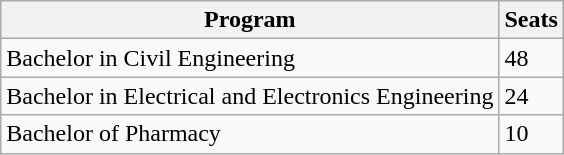<table class="wikitable">
<tr>
<th>Program</th>
<th>Seats</th>
</tr>
<tr>
<td>Bachelor in Civil Engineering</td>
<td>48</td>
</tr>
<tr>
<td>Bachelor in Electrical and Electronics Engineering</td>
<td>24</td>
</tr>
<tr>
<td>Bachelor of Pharmacy</td>
<td>10</td>
</tr>
</table>
